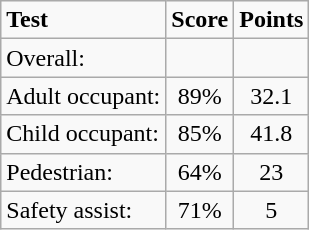<table class="wikitable">
<tr>
<td><strong>Test</strong></td>
<td><strong>Score</strong></td>
<td><strong>Points</strong></td>
</tr>
<tr>
<td>Overall:</td>
<td></td>
<td style="text-align:center;"></td>
</tr>
<tr>
<td>Adult occupant:</td>
<td style="text-align:center;">89%</td>
<td style="text-align:center;">32.1</td>
</tr>
<tr>
<td>Child occupant:</td>
<td style="text-align:center;">85%</td>
<td style="text-align:center;">41.8</td>
</tr>
<tr>
<td>Pedestrian:</td>
<td style="text-align:center;">64%</td>
<td style="text-align:center;">23</td>
</tr>
<tr>
<td>Safety assist:</td>
<td style="text-align:center;">71%</td>
<td style="text-align:center;">5</td>
</tr>
</table>
